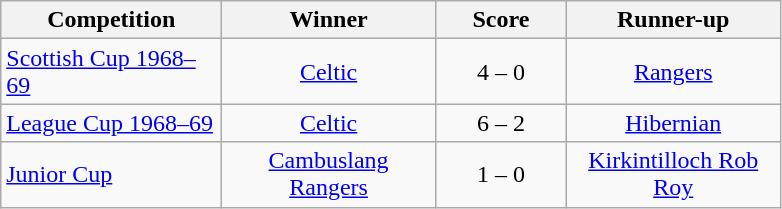<table class="wikitable" style="text-align: center;">
<tr>
<th width=140>Competition</th>
<th width=135>Winner</th>
<th width=80>Score</th>
<th width=135>Runner-up</th>
</tr>
<tr>
<td align=left><a href='#'>Scottish Cup 1968–69</a></td>
<td><a href='#'>Celtic</a></td>
<td align=center>4 – 0</td>
<td><a href='#'>Rangers</a></td>
</tr>
<tr>
<td align=left><a href='#'>League Cup 1968–69</a></td>
<td><a href='#'>Celtic</a></td>
<td align=center>6 – 2</td>
<td><a href='#'>Hibernian</a></td>
</tr>
<tr>
<td align=left><a href='#'>Junior Cup</a></td>
<td><a href='#'>Cambuslang Rangers</a></td>
<td align=center>1 – 0</td>
<td><a href='#'>Kirkintilloch Rob Roy</a></td>
</tr>
</table>
